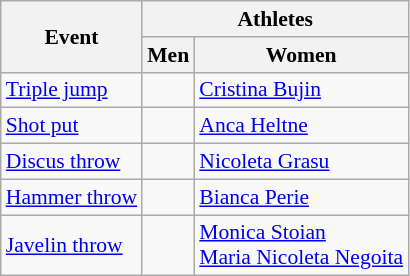<table class=wikitable style="font-size:90%">
<tr>
<th rowspan=2>Event</th>
<th colspan=2>Athletes</th>
</tr>
<tr>
<th>Men</th>
<th>Women</th>
</tr>
<tr>
<td><a href='#'>Triple jump</a></td>
<td></td>
<td><a href='#'>Cristina Bujin</a></td>
</tr>
<tr>
<td><a href='#'>Shot put</a></td>
<td></td>
<td><a href='#'>Anca Heltne</a></td>
</tr>
<tr>
<td><a href='#'>Discus throw</a></td>
<td></td>
<td><a href='#'>Nicoleta Grasu</a></td>
</tr>
<tr>
<td><a href='#'>Hammer throw</a></td>
<td></td>
<td><a href='#'>Bianca Perie</a></td>
</tr>
<tr>
<td><a href='#'>Javelin throw</a></td>
<td></td>
<td><a href='#'>Monica Stoian</a> <br> <a href='#'>Maria Nicoleta Negoita</a></td>
</tr>
</table>
